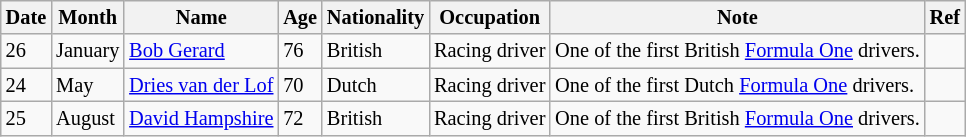<table class="wikitable" style="font-size:85%;">
<tr>
<th>Date</th>
<th>Month</th>
<th>Name</th>
<th>Age</th>
<th>Nationality</th>
<th>Occupation</th>
<th>Note</th>
<th>Ref</th>
</tr>
<tr>
<td>26</td>
<td>January</td>
<td><a href='#'>Bob Gerard</a></td>
<td>76</td>
<td>British</td>
<td>Racing driver</td>
<td>One of the first British <a href='#'>Formula One</a> drivers.</td>
<td></td>
</tr>
<tr>
<td>24</td>
<td>May</td>
<td><a href='#'>Dries van der Lof</a></td>
<td>70</td>
<td>Dutch</td>
<td>Racing driver</td>
<td>One of the first Dutch <a href='#'>Formula One</a> drivers.</td>
<td></td>
</tr>
<tr>
<td>25</td>
<td>August</td>
<td><a href='#'>David Hampshire</a></td>
<td>72</td>
<td>British</td>
<td>Racing driver</td>
<td>One of the first British <a href='#'>Formula One</a> drivers.</td>
<td></td>
</tr>
</table>
